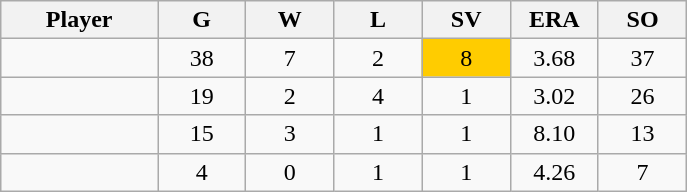<table class="wikitable sortable">
<tr>
<th bgcolor="#DDDDFF" width="16%">Player</th>
<th bgcolor="#DDDDFF" width="9%">G</th>
<th bgcolor="#DDDDFF" width="9%">W</th>
<th bgcolor="#DDDDFF" width="9%">L</th>
<th bgcolor="#DDDDFF" width="9%">SV</th>
<th bgcolor="#DDDDFF" width="9%">ERA</th>
<th bgcolor="#DDDDFF" width="9%">SO</th>
</tr>
<tr align="center">
<td></td>
<td>38</td>
<td>7</td>
<td>2</td>
<td bgcolor=#ffcc00>8</td>
<td>3.68</td>
<td>37</td>
</tr>
<tr align="center">
<td></td>
<td>19</td>
<td>2</td>
<td>4</td>
<td>1</td>
<td>3.02</td>
<td>26</td>
</tr>
<tr align="center">
<td></td>
<td>15</td>
<td>3</td>
<td>1</td>
<td>1</td>
<td>8.10</td>
<td>13</td>
</tr>
<tr align="center">
<td></td>
<td>4</td>
<td>0</td>
<td>1</td>
<td>1</td>
<td>4.26</td>
<td>7</td>
</tr>
</table>
